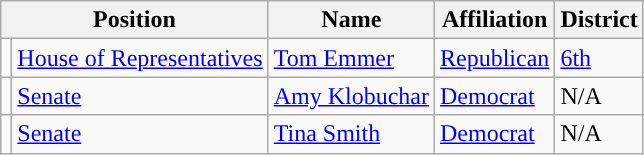<table class="wikitable">
<tr>
<th colspan="2">Position</th>
<th>Name</th>
<th>Affiliation</th>
<th>District</th>
</tr>
<tr>
<td style="background-color:"></td>
<td><a href='#'>House of Representatives</a></td>
<td><a href='#'>Tom Emmer</a></td>
<td><a href='#'>Republican</a></td>
<td><a href='#'>6th</a></td>
</tr>
<tr>
<td style="background-color:"></td>
<td><a href='#'>Senate</a></td>
<td><a href='#'>Amy Klobuchar</a></td>
<td><a href='#'>Democrat</a></td>
<td>N/A</td>
</tr>
<tr>
<td style="background-color:"></td>
<td><a href='#'>Senate</a></td>
<td><a href='#'>Tina Smith</a></td>
<td><a href='#'>Democrat</a></td>
<td>N/A</td>
</tr>
</table>
